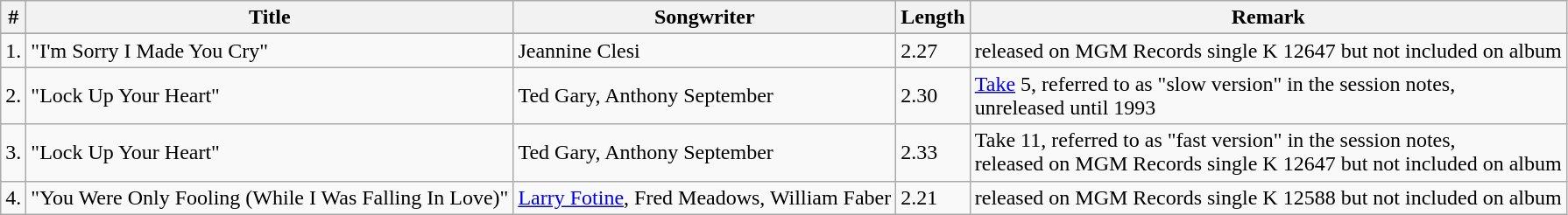<table class="wikitable">
<tr>
<th>#</th>
<th>Title</th>
<th>Songwriter</th>
<th>Length</th>
<th>Remark</th>
</tr>
<tr bgcolor="#ebf5ff">
</tr>
<tr>
<td>1.</td>
<td>"I'm Sorry I Made You Cry"</td>
<td>Jeannine Clesi</td>
<td>2.27</td>
<td>released on MGM Records single K 12647 but not included on album</td>
</tr>
<tr>
<td>2.</td>
<td>"Lock Up Your Heart"</td>
<td>Ted Gary, Anthony September</td>
<td>2.30</td>
<td><a href='#'>Take</a> 5, referred to as "slow version" in the session notes,<br>unreleased until 1993</td>
</tr>
<tr>
<td>3.</td>
<td>"Lock Up Your Heart"</td>
<td>Ted Gary, Anthony September</td>
<td>2.33</td>
<td>Take 11, referred to as "fast version" in the session notes,<br>released on MGM Records single K 12647 but not included on album</td>
</tr>
<tr>
<td>4.</td>
<td>"You Were Only Fooling (While I Was Falling In Love)"</td>
<td><a href='#'>Larry Fotine</a>, Fred Meadows, William Faber</td>
<td>2.21</td>
<td>released on MGM Records single K 12588 but not included on album</td>
</tr>
</table>
